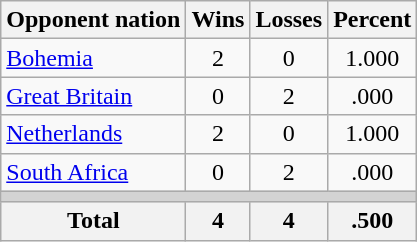<table class=wikitable>
<tr>
<th>Opponent nation</th>
<th>Wins</th>
<th>Losses</th>
<th>Percent</th>
</tr>
<tr align=center>
<td align=left><a href='#'>Bohemia</a></td>
<td>2</td>
<td>0</td>
<td>1.000</td>
</tr>
<tr align=center>
<td align=left><a href='#'>Great Britain</a></td>
<td>0</td>
<td>2</td>
<td>.000</td>
</tr>
<tr align=center>
<td align=left><a href='#'>Netherlands</a></td>
<td>2</td>
<td>0</td>
<td>1.000</td>
</tr>
<tr align=center>
<td align=left><a href='#'>South Africa</a></td>
<td>0</td>
<td>2</td>
<td>.000</td>
</tr>
<tr>
<td colspan=4 bgcolor=lightgray></td>
</tr>
<tr>
<th>Total</th>
<th>4</th>
<th>4</th>
<th>.500</th>
</tr>
</table>
